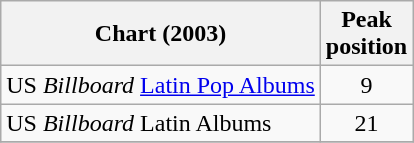<table class="wikitable">
<tr>
<th>Chart (2003)</th>
<th>Peak<br>position</th>
</tr>
<tr>
<td>US <em>Billboard</em> <a href='#'>Latin Pop Albums</a></td>
<td align="center">9</td>
</tr>
<tr>
<td>US <em>Billboard</em> Latin Albums</td>
<td align="center">21</td>
</tr>
<tr>
</tr>
</table>
